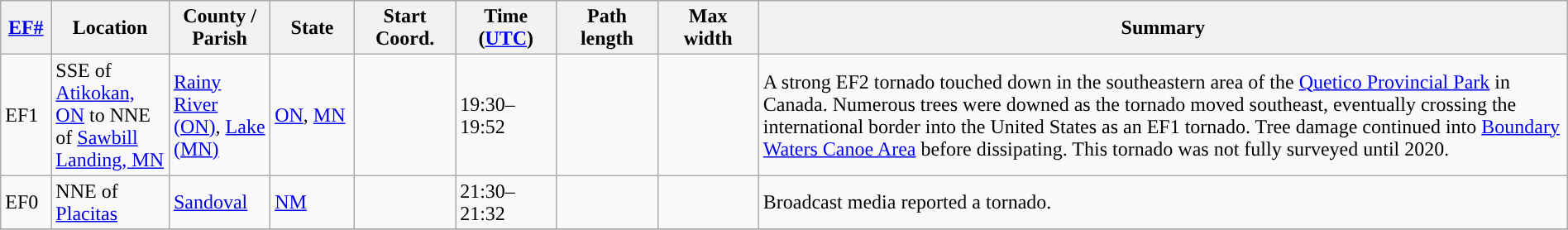<table class="wikitable sortable" style="width:100%;">
<tr>
<th scope="col"  style="width:3%; text-align:center;"><a href='#'>EF#</a></th>
<th scope="col"  style="width:7%; text-align:center;" class="unsortable">Location</th>
<th scope="col"  style="width:6%; text-align:center;" class="unsortable">County / Parish</th>
<th scope="col"  style="width:5%; text-align:center;">State</th>
<th scope="col"  style="width:6%; text-align:center;">Start Coord.</th>
<th scope="col"  style="width:6%; text-align:center;">Time (<a href='#'>UTC</a>)</th>
<th scope="col"  style="width:6%; text-align:center;">Path length</th>
<th scope="col"  style="width:6%; text-align:center;">Max width</th>
<th scope="col" class="unsortable" style="width:48%; text-align:center;">Summary</th>
</tr>
<tr>
<td>EF1</td>
<td>SSE of <a href='#'>Atikokan, ON</a> to NNE of <a href='#'>Sawbill Landing, MN</a></td>
<td><a href='#'>Rainy River (ON)</a>, <a href='#'>Lake (MN)</a></td>
<td><a href='#'>ON</a>, <a href='#'>MN</a></td>
<td></td>
<td>19:30–19:52</td>
<td></td>
<td></td>
<td>A strong EF2 tornado touched down in the southeastern area of the <a href='#'>Quetico Provincial Park</a> in Canada. Numerous trees were downed as the tornado moved southeast, eventually crossing the international border into the United States as an EF1 tornado. Tree damage continued into <a href='#'>Boundary Waters Canoe Area</a> before dissipating. This tornado was not fully surveyed until 2020.</td>
</tr>
<tr>
<td>EF0</td>
<td>NNE of <a href='#'>Placitas</a></td>
<td><a href='#'>Sandoval</a></td>
<td><a href='#'>NM</a></td>
<td></td>
<td>21:30–21:32</td>
<td></td>
<td></td>
<td>Broadcast media reported a tornado.</td>
</tr>
<tr>
</tr>
</table>
